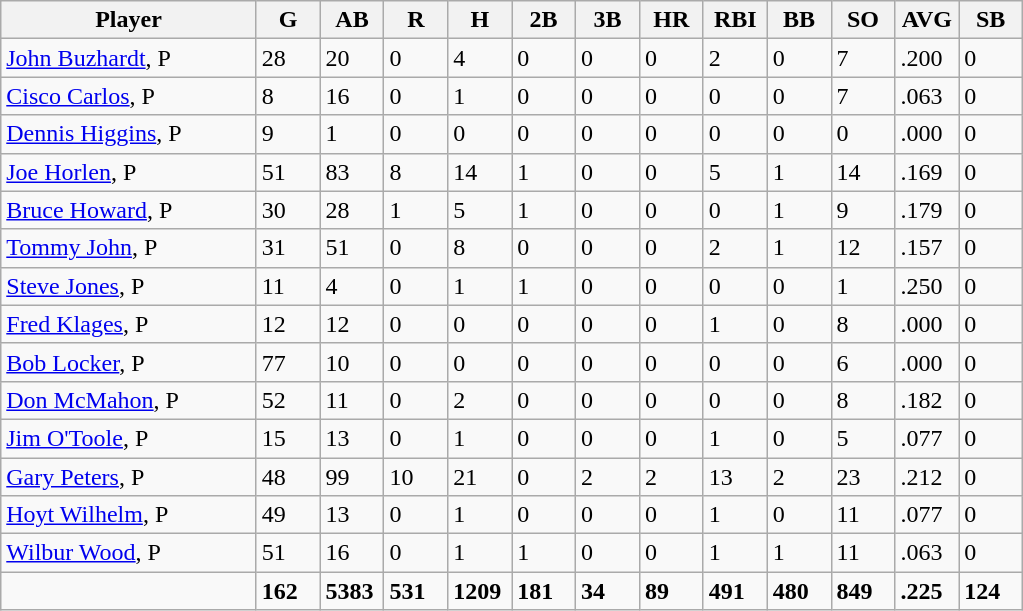<table class="wikitable sortable">
<tr>
<th width="24%">Player</th>
<th width="6%">G</th>
<th width="6%">AB</th>
<th width="6%">R</th>
<th width="6%">H</th>
<th width="6%">2B</th>
<th width="6%">3B</th>
<th width="6%">HR</th>
<th width="6%">RBI</th>
<th width="6%">BB</th>
<th width="6%">SO</th>
<th width="6%">AVG</th>
<th width="6%">SB</th>
</tr>
<tr>
<td><a href='#'>John Buzhardt</a>, P</td>
<td>28</td>
<td>20</td>
<td>0</td>
<td>4</td>
<td>0</td>
<td>0</td>
<td>0</td>
<td>2</td>
<td>0</td>
<td>7</td>
<td>.200</td>
<td>0</td>
</tr>
<tr>
<td><a href='#'>Cisco Carlos</a>, P</td>
<td>8</td>
<td>16</td>
<td>0</td>
<td>1</td>
<td>0</td>
<td>0</td>
<td>0</td>
<td>0</td>
<td>0</td>
<td>7</td>
<td>.063</td>
<td>0</td>
</tr>
<tr>
<td><a href='#'>Dennis Higgins</a>, P</td>
<td>9</td>
<td>1</td>
<td>0</td>
<td>0</td>
<td>0</td>
<td>0</td>
<td>0</td>
<td>0</td>
<td>0</td>
<td>0</td>
<td>.000</td>
<td>0</td>
</tr>
<tr>
<td><a href='#'>Joe Horlen</a>, P</td>
<td>51</td>
<td>83</td>
<td>8</td>
<td>14</td>
<td>1</td>
<td>0</td>
<td>0</td>
<td>5</td>
<td>1</td>
<td>14</td>
<td>.169</td>
<td>0</td>
</tr>
<tr>
<td><a href='#'>Bruce Howard</a>, P</td>
<td>30</td>
<td>28</td>
<td>1</td>
<td>5</td>
<td>1</td>
<td>0</td>
<td>0</td>
<td>0</td>
<td>1</td>
<td>9</td>
<td>.179</td>
<td>0</td>
</tr>
<tr>
<td><a href='#'>Tommy John</a>, P</td>
<td>31</td>
<td>51</td>
<td>0</td>
<td>8</td>
<td>0</td>
<td>0</td>
<td>0</td>
<td>2</td>
<td>1</td>
<td>12</td>
<td>.157</td>
<td>0</td>
</tr>
<tr>
<td><a href='#'>Steve Jones</a>, P</td>
<td>11</td>
<td>4</td>
<td>0</td>
<td>1</td>
<td>1</td>
<td>0</td>
<td>0</td>
<td>0</td>
<td>0</td>
<td>1</td>
<td>.250</td>
<td>0</td>
</tr>
<tr>
<td><a href='#'>Fred Klages</a>, P</td>
<td>12</td>
<td>12</td>
<td>0</td>
<td>0</td>
<td>0</td>
<td>0</td>
<td>0</td>
<td>1</td>
<td>0</td>
<td>8</td>
<td>.000</td>
<td>0</td>
</tr>
<tr>
<td><a href='#'>Bob Locker</a>, P</td>
<td>77</td>
<td>10</td>
<td>0</td>
<td>0</td>
<td>0</td>
<td>0</td>
<td>0</td>
<td>0</td>
<td>0</td>
<td>6</td>
<td>.000</td>
<td>0</td>
</tr>
<tr>
<td><a href='#'>Don McMahon</a>, P</td>
<td>52</td>
<td>11</td>
<td>0</td>
<td>2</td>
<td>0</td>
<td>0</td>
<td>0</td>
<td>0</td>
<td>0</td>
<td>8</td>
<td>.182</td>
<td>0</td>
</tr>
<tr>
<td><a href='#'>Jim O'Toole</a>, P</td>
<td>15</td>
<td>13</td>
<td>0</td>
<td>1</td>
<td>0</td>
<td>0</td>
<td>0</td>
<td>1</td>
<td>0</td>
<td>5</td>
<td>.077</td>
<td>0</td>
</tr>
<tr>
<td><a href='#'>Gary Peters</a>, P</td>
<td>48</td>
<td>99</td>
<td>10</td>
<td>21</td>
<td>0</td>
<td>2</td>
<td>2</td>
<td>13</td>
<td>2</td>
<td>23</td>
<td>.212</td>
<td>0</td>
</tr>
<tr>
<td><a href='#'>Hoyt Wilhelm</a>, P</td>
<td>49</td>
<td>13</td>
<td>0</td>
<td>1</td>
<td>0</td>
<td>0</td>
<td>0</td>
<td>1</td>
<td>0</td>
<td>11</td>
<td>.077</td>
<td>0</td>
</tr>
<tr>
<td><a href='#'>Wilbur Wood</a>, P</td>
<td>51</td>
<td>16</td>
<td>0</td>
<td>1</td>
<td>1</td>
<td>0</td>
<td>0</td>
<td>1</td>
<td>1</td>
<td>11</td>
<td>.063</td>
<td>0</td>
</tr>
<tr class="sortbottom">
<td></td>
<td><strong>162</strong></td>
<td><strong>5383</strong></td>
<td><strong>531</strong></td>
<td><strong>1209</strong></td>
<td><strong>181</strong></td>
<td><strong>34</strong></td>
<td><strong>89</strong></td>
<td><strong>491</strong></td>
<td><strong>480</strong></td>
<td><strong>849</strong></td>
<td><strong>.225</strong></td>
<td><strong>124</strong></td>
</tr>
</table>
